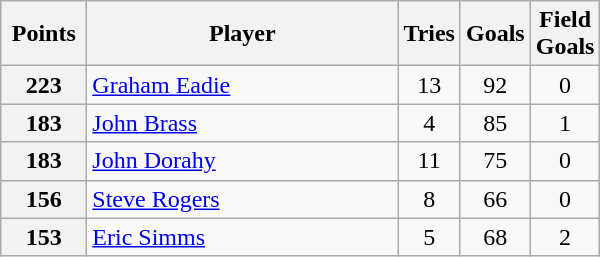<table class="wikitable" style="text-align:left;">
<tr>
<th width=50>Points</th>
<th width=200>Player</th>
<th width=30>Tries</th>
<th width=30>Goals</th>
<th width=30>Field Goals</th>
</tr>
<tr>
<th>223</th>
<td> <a href='#'>Graham Eadie</a></td>
<td align=center>13</td>
<td align=center>92</td>
<td align=center>0</td>
</tr>
<tr>
<th>183</th>
<td> <a href='#'>John Brass</a></td>
<td align=center>4</td>
<td align=center>85</td>
<td align=center>1</td>
</tr>
<tr>
<th>183</th>
<td> <a href='#'>John Dorahy</a></td>
<td align=center>11</td>
<td align=center>75</td>
<td align=center>0</td>
</tr>
<tr>
<th>156</th>
<td> <a href='#'>Steve Rogers</a></td>
<td align=center>8</td>
<td align=center>66</td>
<td align=center>0</td>
</tr>
<tr>
<th>153</th>
<td> <a href='#'>Eric Simms</a></td>
<td align=center>5</td>
<td align=center>68</td>
<td align=center>2</td>
</tr>
</table>
